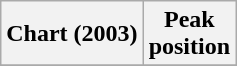<table class="wikitable sortable plainrowheaders" style="text-align:center">
<tr>
<th scope="col">Chart (2003)</th>
<th scope="col">Peak<br>position</th>
</tr>
<tr>
</tr>
</table>
